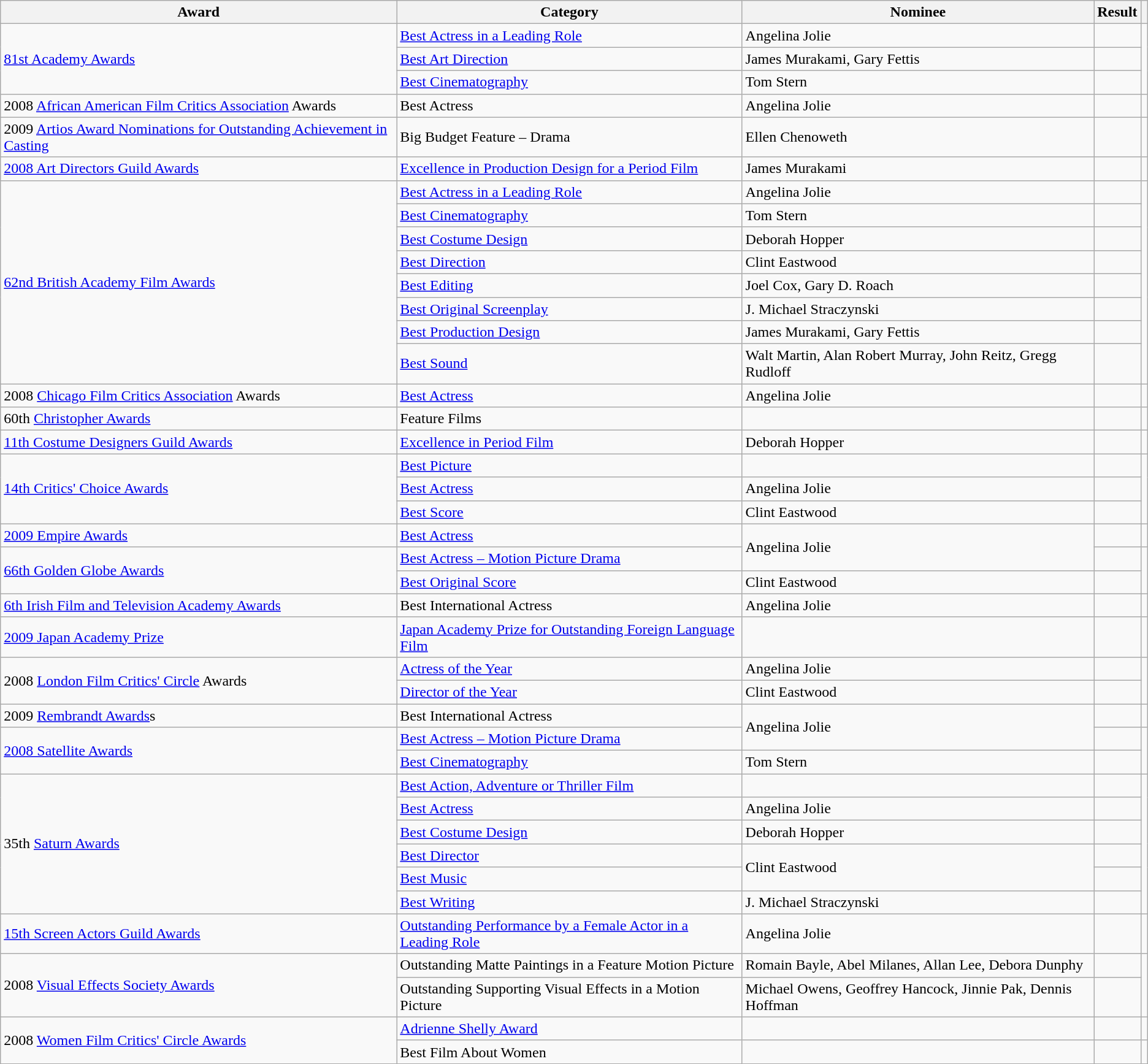<table class="wikitable">
<tr>
<th>Award</th>
<th>Category</th>
<th>Nominee</th>
<th>Result</th>
<th></th>
</tr>
<tr>
<td rowspan=3><a href='#'>81st Academy Awards</a></td>
<td><a href='#'>Best Actress in a Leading Role</a></td>
<td>Angelina Jolie</td>
<td></td>
<td rowspan=3></td>
</tr>
<tr>
<td><a href='#'>Best Art Direction</a></td>
<td>James Murakami, Gary Fettis</td>
<td></td>
</tr>
<tr>
<td><a href='#'>Best Cinematography</a></td>
<td>Tom Stern</td>
<td></td>
</tr>
<tr>
<td>2008 <a href='#'>African American Film Critics Association</a> Awards</td>
<td>Best Actress</td>
<td>Angelina Jolie</td>
<td></td>
<td></td>
</tr>
<tr>
<td>2009 <a href='#'>Artios Award Nominations for Outstanding Achievement in Casting</a></td>
<td>Big Budget Feature – Drama</td>
<td>Ellen Chenoweth</td>
<td></td>
<td></td>
</tr>
<tr>
<td><a href='#'>2008 Art Directors Guild Awards</a></td>
<td><a href='#'>Excellence in Production Design for a Period Film</a></td>
<td>James Murakami</td>
<td></td>
<td></td>
</tr>
<tr>
<td rowspan=8><a href='#'>62nd British Academy Film Awards</a></td>
<td><a href='#'>Best Actress in a Leading Role</a></td>
<td>Angelina Jolie</td>
<td></td>
<td rowspan=8></td>
</tr>
<tr>
<td><a href='#'>Best Cinematography</a></td>
<td>Tom Stern</td>
<td></td>
</tr>
<tr>
<td><a href='#'>Best Costume Design</a></td>
<td>Deborah Hopper</td>
<td></td>
</tr>
<tr>
<td><a href='#'>Best Direction</a></td>
<td>Clint Eastwood</td>
<td></td>
</tr>
<tr>
<td><a href='#'>Best Editing</a></td>
<td>Joel Cox, Gary D. Roach</td>
<td></td>
</tr>
<tr>
<td><a href='#'>Best Original Screenplay</a></td>
<td>J. Michael Straczynski</td>
<td></td>
</tr>
<tr>
<td><a href='#'>Best Production Design</a></td>
<td>James Murakami, Gary Fettis</td>
<td></td>
</tr>
<tr>
<td><a href='#'>Best Sound</a></td>
<td>Walt Martin, Alan Robert Murray, John Reitz, Gregg Rudloff</td>
<td></td>
</tr>
<tr>
<td>2008 <a href='#'>Chicago Film Critics Association</a> Awards</td>
<td><a href='#'>Best Actress</a></td>
<td>Angelina Jolie</td>
<td></td>
<td></td>
</tr>
<tr>
<td>60th <a href='#'>Christopher Awards</a></td>
<td>Feature Films</td>
<td></td>
<td></td>
<td></td>
</tr>
<tr>
<td><a href='#'>11th Costume Designers Guild Awards</a></td>
<td><a href='#'>Excellence in Period Film</a></td>
<td>Deborah Hopper</td>
<td></td>
<td></td>
</tr>
<tr>
<td rowspan=3><a href='#'>14th Critics' Choice Awards</a></td>
<td><a href='#'>Best Picture</a></td>
<td></td>
<td></td>
<td rowspan=3></td>
</tr>
<tr>
<td><a href='#'>Best Actress</a></td>
<td>Angelina Jolie</td>
<td></td>
</tr>
<tr>
<td><a href='#'>Best Score</a></td>
<td>Clint Eastwood</td>
<td></td>
</tr>
<tr>
<td><a href='#'>2009 Empire Awards</a></td>
<td><a href='#'>Best Actress</a></td>
<td rowspan="2">Angelina Jolie</td>
<td></td>
<td></td>
</tr>
<tr>
<td rowspan=2><a href='#'>66th Golden Globe Awards</a></td>
<td><a href='#'>Best Actress – Motion Picture Drama</a></td>
<td></td>
<td rowspan=2></td>
</tr>
<tr>
<td><a href='#'>Best Original Score</a></td>
<td>Clint Eastwood</td>
<td></td>
</tr>
<tr>
<td><a href='#'>6th Irish Film and Television Academy Awards</a></td>
<td>Best International Actress</td>
<td>Angelina Jolie</td>
<td></td>
<td></td>
</tr>
<tr>
<td><a href='#'>2009 Japan Academy Prize</a></td>
<td><a href='#'>Japan Academy Prize for Outstanding Foreign Language Film</a></td>
<td></td>
<td></td>
<td></td>
</tr>
<tr>
<td rowspan=2>2008 <a href='#'>London Film Critics' Circle</a> Awards</td>
<td><a href='#'>Actress of the Year</a></td>
<td>Angelina Jolie</td>
<td></td>
<td rowspan=2></td>
</tr>
<tr>
<td><a href='#'>Director of the Year</a></td>
<td>Clint Eastwood</td>
<td></td>
</tr>
<tr>
<td>2009 <a href='#'>Rembrandt Awards</a>s</td>
<td>Best International Actress</td>
<td rowspan="2">Angelina Jolie</td>
<td></td>
<td></td>
</tr>
<tr>
<td rowspan=2><a href='#'>2008 Satellite Awards</a></td>
<td><a href='#'>Best Actress – Motion Picture Drama</a></td>
<td></td>
<td rowspan=2></td>
</tr>
<tr>
<td><a href='#'>Best Cinematography</a></td>
<td>Tom Stern</td>
<td></td>
</tr>
<tr>
<td rowspan=6>35th <a href='#'>Saturn Awards</a></td>
<td><a href='#'>Best Action, Adventure or Thriller Film</a></td>
<td></td>
<td></td>
<td rowspan=6></td>
</tr>
<tr>
<td><a href='#'>Best Actress</a></td>
<td>Angelina Jolie</td>
<td></td>
</tr>
<tr>
<td><a href='#'>Best Costume Design</a></td>
<td>Deborah Hopper</td>
<td></td>
</tr>
<tr>
<td><a href='#'>Best Director</a></td>
<td rowspan="2">Clint Eastwood</td>
<td></td>
</tr>
<tr>
<td><a href='#'>Best Music</a></td>
<td></td>
</tr>
<tr>
<td><a href='#'>Best Writing</a></td>
<td>J. Michael Straczynski</td>
<td></td>
</tr>
<tr>
<td><a href='#'>15th Screen Actors Guild Awards</a></td>
<td><a href='#'>Outstanding Performance by a Female Actor in a Leading Role</a></td>
<td>Angelina Jolie</td>
<td></td>
<td></td>
</tr>
<tr>
<td rowspan=2>2008 <a href='#'>Visual Effects Society Awards</a></td>
<td>Outstanding Matte Paintings in a Feature Motion Picture</td>
<td>Romain Bayle, Abel Milanes, Allan Lee, Debora Dunphy</td>
<td></td>
<td rowspan=2></td>
</tr>
<tr>
<td>Outstanding Supporting Visual Effects in a Motion Picture</td>
<td>Michael Owens, Geoffrey Hancock, Jinnie Pak, Dennis Hoffman</td>
<td></td>
</tr>
<tr>
<td rowspan=2>2008 <a href='#'>Women Film Critics' Circle Awards</a></td>
<td><a href='#'>Adrienne Shelly Award</a></td>
<td></td>
<td></td>
<td></td>
</tr>
<tr>
<td>Best Film About Women</td>
<td></td>
<td></td>
<td></td>
</tr>
</table>
